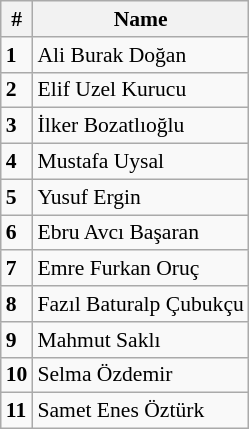<table class="wikitable" style="font-size:90%">
<tr>
<th>#</th>
<th>Name</th>
</tr>
<tr>
<td><strong>1</strong></td>
<td>Ali Burak Doğan</td>
</tr>
<tr>
<td><strong>2</strong></td>
<td>Elif Uzel Kurucu</td>
</tr>
<tr>
<td><strong>3</strong></td>
<td>İlker Bozatlıoğlu</td>
</tr>
<tr>
<td><strong>4</strong></td>
<td>Mustafa Uysal</td>
</tr>
<tr>
<td><strong>5</strong></td>
<td>Yusuf Ergin</td>
</tr>
<tr>
<td><strong>6</strong></td>
<td>Ebru Avcı Başaran</td>
</tr>
<tr>
<td><strong>7</strong></td>
<td>Emre Furkan Oruç</td>
</tr>
<tr>
<td><strong>8</strong></td>
<td>Fazıl Baturalp Çubukçu</td>
</tr>
<tr>
<td><strong>9</strong></td>
<td>Mahmut Saklı</td>
</tr>
<tr>
<td><strong>10</strong></td>
<td>Selma Özdemir</td>
</tr>
<tr>
<td><strong>11</strong></td>
<td>Samet Enes Öztürk</td>
</tr>
</table>
